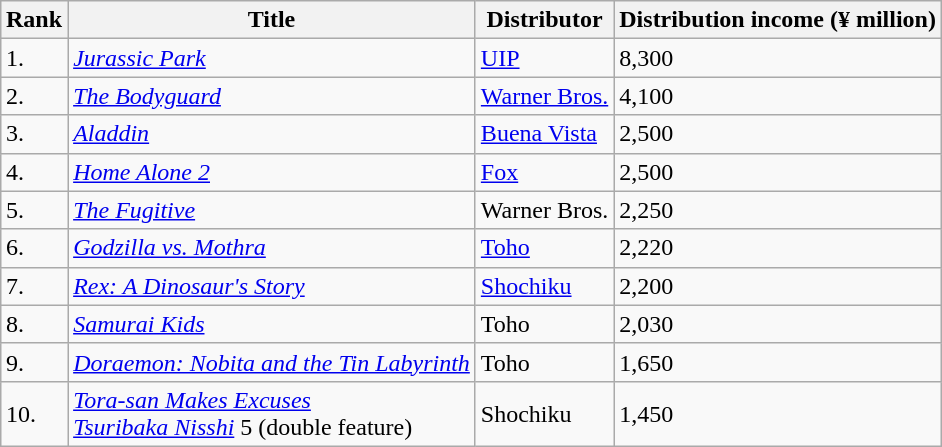<table class="wikitable sortable" style="margin:auto; margin:auto;">
<tr>
<th>Rank</th>
<th>Title</th>
<th>Distributor</th>
<th>Distribution income (¥ million)</th>
</tr>
<tr>
<td>1.</td>
<td><em><a href='#'>Jurassic Park</a></em></td>
<td><a href='#'>UIP</a></td>
<td>8,300</td>
</tr>
<tr>
<td>2.</td>
<td><em><a href='#'>The Bodyguard</a></em></td>
<td><a href='#'>Warner Bros.</a></td>
<td>4,100</td>
</tr>
<tr>
<td>3.</td>
<td><em><a href='#'>Aladdin</a></em></td>
<td><a href='#'>Buena Vista</a></td>
<td>2,500</td>
</tr>
<tr>
<td>4.</td>
<td><em><a href='#'>Home Alone 2</a></em></td>
<td><a href='#'>Fox</a></td>
<td>2,500</td>
</tr>
<tr>
<td>5.</td>
<td><em><a href='#'>The Fugitive</a></em></td>
<td>Warner Bros.</td>
<td>2,250</td>
</tr>
<tr>
<td>6.</td>
<td><em><a href='#'>Godzilla vs. Mothra</a></em></td>
<td><a href='#'>Toho</a></td>
<td>2,220</td>
</tr>
<tr>
<td>7.</td>
<td><em><a href='#'>Rex: A Dinosaur's Story</a></em></td>
<td><a href='#'>Shochiku</a></td>
<td>2,200</td>
</tr>
<tr>
<td>8.</td>
<td><em><a href='#'>Samurai Kids</a></em></td>
<td>Toho</td>
<td>2,030</td>
</tr>
<tr>
<td>9.</td>
<td><em><a href='#'>Doraemon: Nobita and the Tin Labyrinth</a></em></td>
<td>Toho</td>
<td>1,650</td>
</tr>
<tr>
<td>10.</td>
<td><em><a href='#'>Tora-san Makes Excuses</a></em><br> <em><a href='#'>Tsuribaka Nisshi</a></em> 5 (double feature)</td>
<td>Shochiku</td>
<td>1,450</td>
</tr>
</table>
